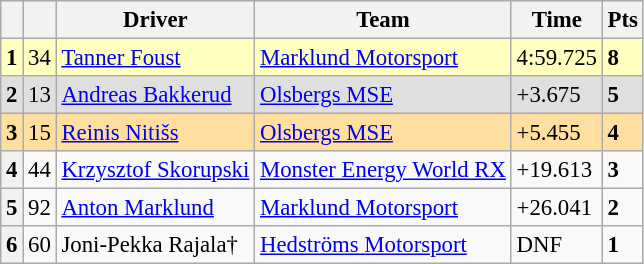<table class=wikitable style="font-size:95%">
<tr>
<th></th>
<th></th>
<th>Driver</th>
<th>Team</th>
<th>Time</th>
<th>Pts</th>
</tr>
<tr>
<th style="background:#ffffbf;">1</th>
<td style="background:#ffffbf;">34</td>
<td style="background:#ffffbf;"> <a href='#'>Tanner Foust</a></td>
<td style="background:#ffffbf;"><a href='#'>Marklund Motorsport</a></td>
<td style="background:#ffffbf;">4:59.725</td>
<td style="background:#ffffbf;"><strong>8</strong></td>
</tr>
<tr>
<th style="background:#dfdfdf;">2</th>
<td style="background:#dfdfdf;">13</td>
<td style="background:#dfdfdf;"> <a href='#'>Andreas Bakkerud</a></td>
<td style="background:#dfdfdf;"><a href='#'>Olsbergs MSE</a></td>
<td style="background:#dfdfdf;">+3.675</td>
<td style="background:#dfdfdf;"><strong>5</strong></td>
</tr>
<tr>
<th style="background:#ffdf9f;">3</th>
<td style="background:#ffdf9f;">15</td>
<td style="background:#ffdf9f;"> <a href='#'>Reinis Nitišs</a></td>
<td style="background:#ffdf9f;"><a href='#'>Olsbergs MSE</a></td>
<td style="background:#ffdf9f;">+5.455</td>
<td style="background:#ffdf9f;"><strong>4</strong></td>
</tr>
<tr>
<th>4</th>
<td>44</td>
<td> <a href='#'>Krzysztof Skorupski</a></td>
<td><a href='#'>Monster Energy World RX</a></td>
<td>+19.613</td>
<td><strong>3</strong></td>
</tr>
<tr>
<th>5</th>
<td>92</td>
<td> <a href='#'>Anton Marklund</a></td>
<td><a href='#'>Marklund Motorsport</a></td>
<td>+26.041</td>
<td><strong>2</strong></td>
</tr>
<tr>
<th>6</th>
<td>60</td>
<td> Joni-Pekka Rajala†</td>
<td><a href='#'>Hedströms Motorsport</a></td>
<td>DNF</td>
<td><strong>1</strong></td>
</tr>
</table>
